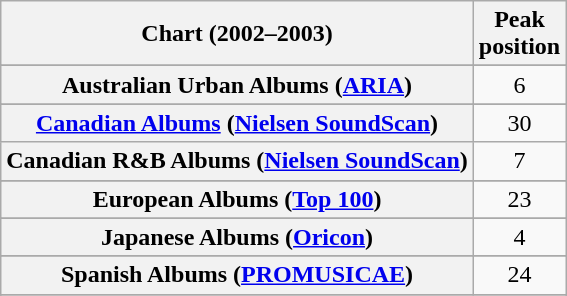<table class="wikitable sortable plainrowheaders" style="text-align:center">
<tr>
<th scope="col">Chart (2002–2003)</th>
<th scope="col">Peak<br>position</th>
</tr>
<tr>
</tr>
<tr>
<th scope="row">Australian Urban Albums (<a href='#'>ARIA</a>)</th>
<td>6</td>
</tr>
<tr>
</tr>
<tr>
</tr>
<tr>
</tr>
<tr>
<th scope="row"><a href='#'>Canadian Albums</a> (<a href='#'>Nielsen SoundScan</a>)</th>
<td style="text-align:center;">30</td>
</tr>
<tr>
<th scope="row">Canadian R&B Albums (<a href='#'>Nielsen SoundScan</a>)</th>
<td style="text-align:center;">7</td>
</tr>
<tr>
</tr>
<tr>
<th scope="row">European Albums (<a href='#'>Top 100</a>)</th>
<td>23</td>
</tr>
<tr>
</tr>
<tr>
</tr>
<tr>
</tr>
<tr>
<th scope="row">Japanese Albums (<a href='#'>Oricon</a>)</th>
<td>4</td>
</tr>
<tr>
</tr>
<tr>
<th scope="row">Spanish Albums (<a href='#'>PROMUSICAE</a>)</th>
<td>24</td>
</tr>
<tr>
</tr>
<tr>
</tr>
<tr>
</tr>
<tr>
</tr>
<tr>
</tr>
<tr>
</tr>
</table>
